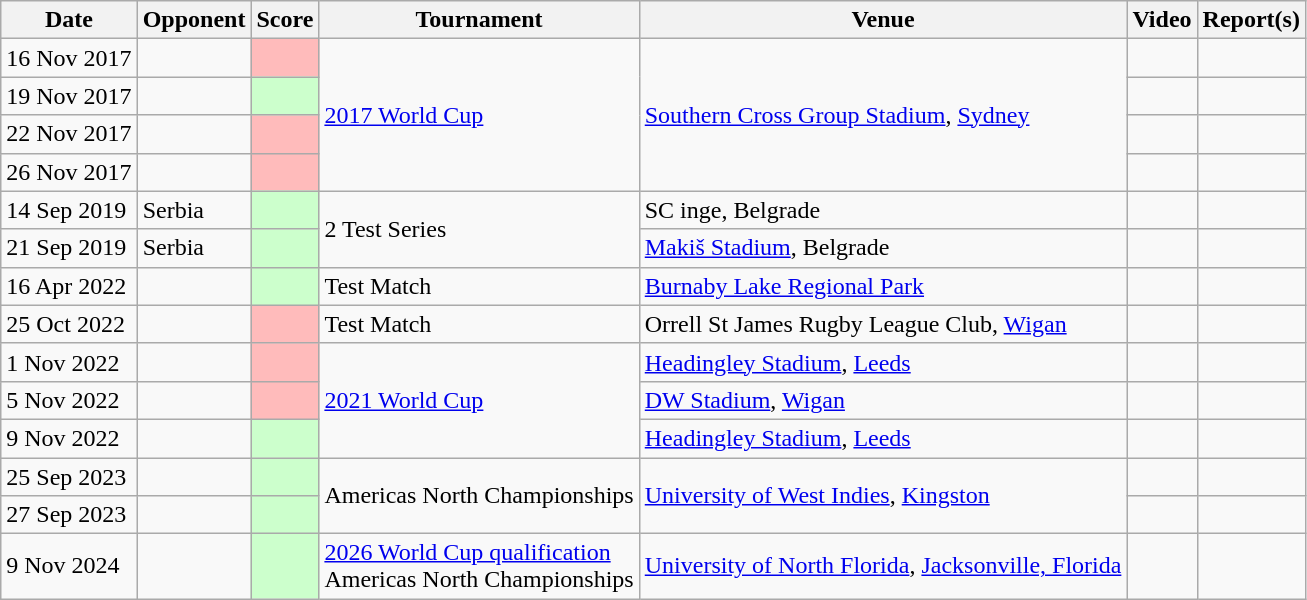<table class=wikitable>
<tr>
<th>Date</th>
<th>Opponent</th>
<th>Score</th>
<th>Tournament</th>
<th>Venue</th>
<th>Video</th>
<th>Report(s)</th>
</tr>
<tr>
<td>16 Nov 2017</td>
<td></td>
<td bgcolor="#FFBBBB"></td>
<td rowspan=4><a href='#'>2017 World Cup</a></td>
<td rowspan=4> <a href='#'>Southern Cross Group Stadium</a>, <a href='#'>Sydney</a></td>
<td align=center></td>
<td></td>
</tr>
<tr>
<td>19 Nov 2017</td>
<td></td>
<td bgcolor="#CCFFCC"></td>
<td align=center></td>
<td align=center></td>
</tr>
<tr>
<td>22 Nov 2017</td>
<td></td>
<td bgcolor="#FFBBBB"></td>
<td align=center></td>
<td></td>
</tr>
<tr>
<td>26 Nov 2017</td>
<td></td>
<td bgcolor="#FFBBBB"></td>
<td align=center></td>
<td></td>
</tr>
<tr>
<td>14 Sep 2019</td>
<td> Serbia</td>
<td bgcolor="#CCFFCC"></td>
<td rowspan=2>2 Test Series</td>
<td> SC inge, Belgrade</td>
<td align=center></td>
<td align=center></td>
</tr>
<tr>
<td>21 Sep 2019</td>
<td> Serbia</td>
<td bgcolor="#CCFFCC"></td>
<td> <a href='#'>Makiš Stadium</a>, Belgrade</td>
<td align=center></td>
<td align=center></td>
</tr>
<tr>
<td>16 Apr 2022</td>
<td></td>
<td bgcolor="#CCFFCC"></td>
<td>Test Match</td>
<td> <a href='#'>Burnaby Lake Regional Park</a></td>
<td align=center></td>
<td align=center></td>
</tr>
<tr>
<td>25 Oct 2022</td>
<td></td>
<td bgcolor="#FFBBBB"></td>
<td>Test Match</td>
<td> Orrell St James Rugby League Club, <a href='#'>Wigan</a></td>
<td align=center></td>
<td align=center></td>
</tr>
<tr>
<td>1 Nov 2022</td>
<td></td>
<td bgcolor="#FFBBBB"></td>
<td rowspan=3><a href='#'>2021 World Cup</a></td>
<td> <a href='#'>Headingley Stadium</a>, <a href='#'>Leeds</a></td>
<td align=center></td>
<td align=center></td>
</tr>
<tr>
<td>5 Nov 2022</td>
<td></td>
<td bgcolor="#FFBBBB"></td>
<td> <a href='#'>DW Stadium</a>, <a href='#'>Wigan</a></td>
<td align=center></td>
<td align=center></td>
</tr>
<tr>
<td>9 Nov 2022</td>
<td></td>
<td bgcolor="#CCFFCC"></td>
<td> <a href='#'>Headingley Stadium</a>, <a href='#'>Leeds</a></td>
<td align=center></td>
<td align=center></td>
</tr>
<tr>
<td>25 Sep 2023</td>
<td></td>
<td bgcolor="#CCFFCC"></td>
<td rowspan=2>Americas North Championships</td>
<td rowspan=2> <a href='#'>University of West Indies</a>, <a href='#'>Kingston</a></td>
<td align=center></td>
<td align=center></td>
</tr>
<tr>
<td>27 Sep 2023</td>
<td></td>
<td bgcolor="#CCFFCC"></td>
<td align=center></td>
<td></td>
</tr>
<tr>
<td>9 Nov 2024</td>
<td></td>
<td bgcolor="#CCFFCC"></td>
<td><a href='#'>2026 World Cup qualification</a><br>Americas North Championships</td>
<td> <a href='#'>University of North Florida</a>, <a href='#'>Jacksonville, Florida</a></td>
<td align=center></td>
<td align=center></td>
</tr>
</table>
